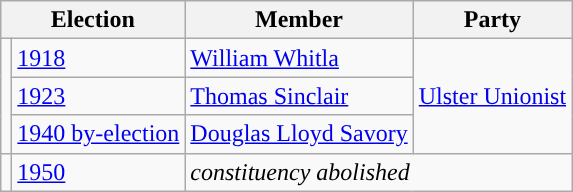<table class="wikitable">
<tr>
<th colspan="2">Election</th>
<th>Member </th>
<th>Party</th>
</tr>
<tr>
<td rowspan="3" style="color:inherit;background-color: "></td>
<td><a href='#'>1918</a></td>
<td><a href='#'>William Whitla</a></td>
<td rowspan="3"><a href='#'>Ulster Unionist</a></td>
</tr>
<tr>
<td><a href='#'>1923</a></td>
<td><a href='#'>Thomas Sinclair</a></td>
</tr>
<tr>
<td><a href='#'>1940 by-election</a></td>
<td><a href='#'>Douglas Lloyd Savory</a></td>
</tr>
<tr>
<td></td>
<td><a href='#'>1950</a></td>
<td colspan="2"><em>constituency abolished</em></td>
</tr>
</table>
